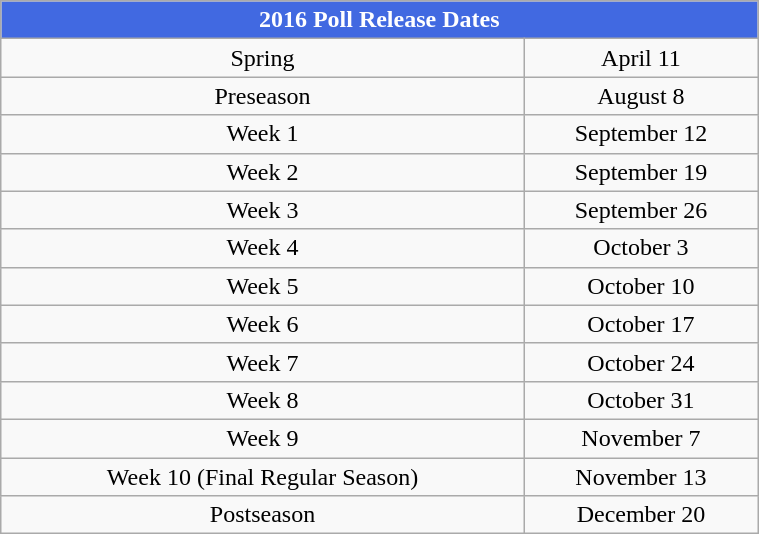<table class="wikitable" style="width:40%;">
<tr>
<th style="background:#4169E1; color:white;" "text-align:center;" colspan="2">2016 Poll Release Dates</th>
</tr>
<tr style="text-align:center;">
<td>Spring</td>
<td>April 11</td>
</tr>
<tr style="text-align:center;">
<td>Preseason</td>
<td>August 8</td>
</tr>
<tr style="text-align:center;">
<td>Week 1</td>
<td>September 12</td>
</tr>
<tr style="text-align:center;">
<td>Week 2</td>
<td>September 19</td>
</tr>
<tr style="text-align:center;">
<td>Week 3</td>
<td>September 26</td>
</tr>
<tr style="text-align:center;">
<td>Week 4</td>
<td>October 3</td>
</tr>
<tr style="text-align:center;">
<td>Week 5</td>
<td>October 10</td>
</tr>
<tr style="text-align:center;">
<td>Week 6</td>
<td>October 17</td>
</tr>
<tr style="text-align:center;">
<td>Week 7</td>
<td>October 24</td>
</tr>
<tr style="text-align:center;">
<td>Week 8</td>
<td>October 31</td>
</tr>
<tr style="text-align:center;">
<td>Week 9</td>
<td>November 7</td>
</tr>
<tr style="text-align:center;">
<td>Week 10 (Final Regular Season)</td>
<td>November 13</td>
</tr>
<tr style="text-align:center;">
<td>Postseason</td>
<td>December 20</td>
</tr>
</table>
